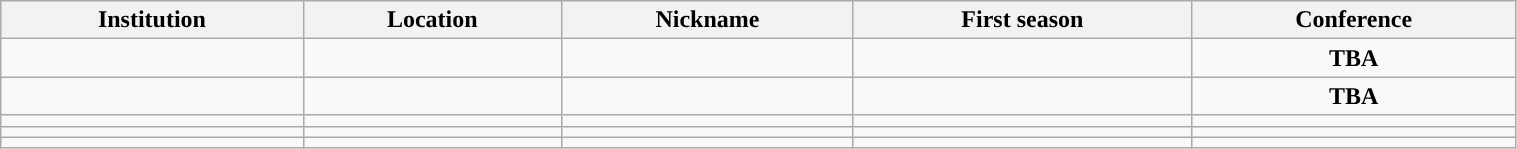<table class="sortable wikitable" width =80%>
<tr>
<th>Institution</th>
<th>Location</th>
<th>Nickname</th>
<th>First season</th>
<th>Conference</th>
</tr>
<tr align="center">
<td><strong><a href='#'></a></strong></td>
<td><strong><a href='#'></a></strong></td>
<td><strong><a href='#'></a></strong></td>
<td><strong><a href='#'></a></strong></td>
<td><strong>TBA</strong></td>
</tr>
<tr align="center">
<td><strong><a href='#'></a></strong></td>
<td><strong><a href='#'></a></strong></td>
<td><strong><a href='#'></a></strong></td>
<td><strong><a href='#'></a></strong></td>
<td><strong>TBA</strong></td>
</tr>
<tr align="center">
<td><strong><a href='#'></a></strong></td>
<td><strong><a href='#'></a></strong></td>
<td><strong><a href='#'></a></strong></td>
<td><strong><a href='#'></a></strong> </td>
<td><strong><a href='#'></a></strong></td>
</tr>
<tr align="center">
<td><strong><a href='#'></a></strong></td>
<td><strong><a href='#'></a></strong></td>
<td><strong><a href='#'></a></strong></td>
<td><strong><a href='#'></a></strong></td>
<td><strong><a href='#'></a></strong></td>
</tr>
<tr align="center">
<td><strong><a href='#'></a></strong></td>
<td><strong><a href='#'></a></strong></td>
<td><strong><a href='#'></a></strong></td>
<td><strong><a href='#'></a></strong></td>
<td><strong><a href='#'></a></strong></td>
</tr>
</table>
